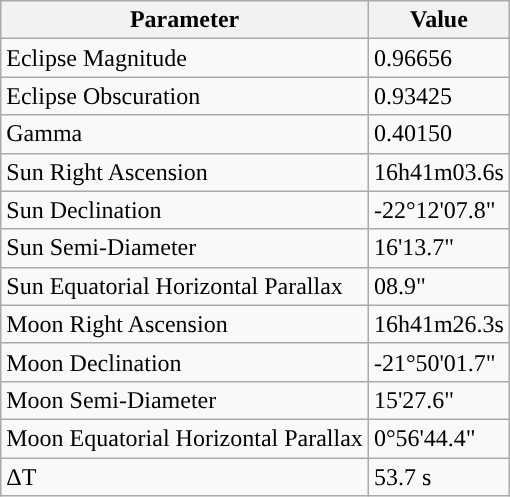<table class="wikitable">
<tr>
<th>Parameter</th>
<th>Value</th>
</tr>
<tr>
<td>Eclipse Magnitude</td>
<td>0.96656</td>
</tr>
<tr>
<td>Eclipse Obscuration</td>
<td>0.93425</td>
</tr>
<tr>
<td>Gamma</td>
<td>0.40150</td>
</tr>
<tr>
<td>Sun Right Ascension</td>
<td>16h41m03.6s</td>
</tr>
<tr>
<td>Sun Declination</td>
<td>-22°12'07.8"</td>
</tr>
<tr>
<td>Sun Semi-Diameter</td>
<td>16'13.7"</td>
</tr>
<tr>
<td>Sun Equatorial Horizontal Parallax</td>
<td>08.9"</td>
</tr>
<tr>
<td>Moon Right Ascension</td>
<td>16h41m26.3s</td>
</tr>
<tr>
<td>Moon Declination</td>
<td>-21°50'01.7"</td>
</tr>
<tr>
<td>Moon Semi-Diameter</td>
<td>15'27.6"</td>
</tr>
<tr>
<td>Moon Equatorial Horizontal Parallax</td>
<td>0°56'44.4"</td>
</tr>
<tr>
<td>ΔT</td>
<td>53.7 s</td>
</tr>
</table>
